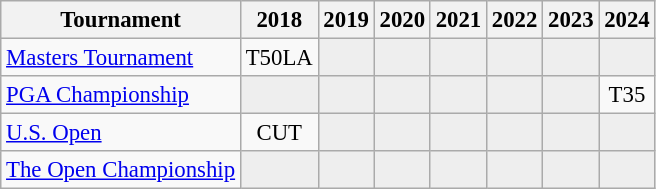<table class="wikitable" style="font-size:95%;text-align:center;">
<tr>
<th>Tournament</th>
<th>2018</th>
<th>2019</th>
<th>2020</th>
<th>2021</th>
<th>2022</th>
<th>2023</th>
<th>2024</th>
</tr>
<tr>
<td align="left"><a href='#'>Masters Tournament</a></td>
<td>T50<span>LA</span></td>
<td style="background:#eeeeee;"></td>
<td style="background:#eeeeee;"></td>
<td style="background:#eeeeee;"></td>
<td style="background:#eeeeee;"></td>
<td style="background:#eeeeee;"></td>
<td style="background:#eeeeee;"></td>
</tr>
<tr>
<td align="left"><a href='#'>PGA Championship</a></td>
<td style="background:#eeeeee;"></td>
<td style="background:#eeeeee;"></td>
<td style="background:#eeeeee;"></td>
<td style="background:#eeeeee;"></td>
<td style="background:#eeeeee;"></td>
<td style="background:#eeeeee;"></td>
<td>T35</td>
</tr>
<tr>
<td align="left"><a href='#'>U.S. Open</a></td>
<td>CUT</td>
<td style="background:#eeeeee;"></td>
<td style="background:#eeeeee;"></td>
<td style="background:#eeeeee;"></td>
<td style="background:#eeeeee;"></td>
<td style="background:#eeeeee;"></td>
<td style="background:#eeeeee;"></td>
</tr>
<tr>
<td align="left"><a href='#'>The Open Championship</a></td>
<td style="background:#eeeeee;"></td>
<td style="background:#eeeeee;"></td>
<td style="background:#eeeeee;"></td>
<td style="background:#eeeeee;"></td>
<td style="background:#eeeeee;"></td>
<td style="background:#eeeeee;"></td>
<td style="background:#eeeeee;"></td>
</tr>
</table>
